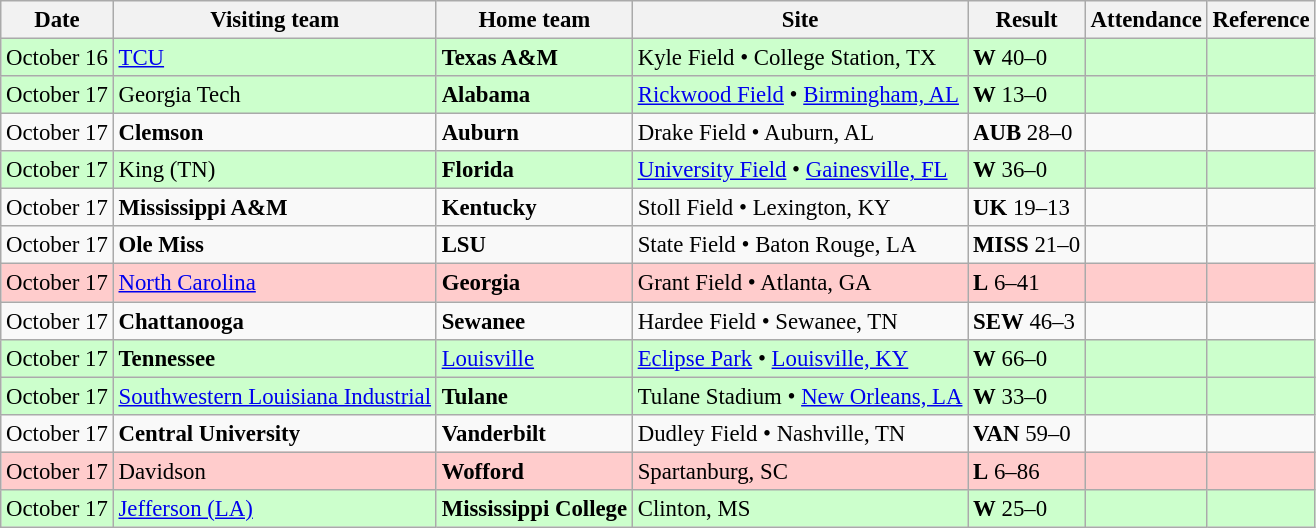<table class="wikitable" style="font-size:95%;">
<tr>
<th>Date</th>
<th>Visiting team</th>
<th>Home team</th>
<th>Site</th>
<th>Result</th>
<th>Attendance</th>
<th class="unsortable">Reference</th>
</tr>
<tr bgcolor=ccffcc>
<td>October 16</td>
<td><a href='#'>TCU</a></td>
<td><strong>Texas A&M</strong></td>
<td>Kyle Field • College Station, TX</td>
<td><strong>W</strong> 40–0</td>
<td></td>
<td></td>
</tr>
<tr bgcolor=ccffcc>
<td>October 17</td>
<td>Georgia Tech</td>
<td><strong>Alabama</strong></td>
<td><a href='#'>Rickwood Field</a> • <a href='#'>Birmingham, AL</a></td>
<td><strong>W</strong> 13–0</td>
<td></td>
<td></td>
</tr>
<tr bgcolor=>
<td>October 17</td>
<td><strong>Clemson</strong></td>
<td><strong>Auburn</strong></td>
<td>Drake Field • Auburn, AL</td>
<td><strong>AUB</strong> 28–0</td>
<td></td>
<td></td>
</tr>
<tr bgcolor=ccffcc>
<td>October 17</td>
<td>King (TN)</td>
<td><strong>Florida</strong></td>
<td><a href='#'>University Field</a> • <a href='#'>Gainesville, FL</a></td>
<td><strong>W</strong> 36–0</td>
<td></td>
<td></td>
</tr>
<tr bgcolor=>
<td>October 17</td>
<td><strong>Mississippi A&M</strong></td>
<td><strong>Kentucky</strong></td>
<td>Stoll Field • Lexington, KY</td>
<td><strong>UK</strong> 19–13</td>
<td></td>
<td></td>
</tr>
<tr bgcolor=>
<td>October 17</td>
<td><strong>Ole Miss</strong></td>
<td><strong>LSU</strong></td>
<td>State Field • Baton Rouge, LA</td>
<td><strong>MISS</strong> 21–0</td>
<td></td>
<td></td>
</tr>
<tr bgcolor=ffcccc>
<td>October 17</td>
<td><a href='#'>North Carolina</a></td>
<td><strong>Georgia</strong></td>
<td>Grant Field • Atlanta, GA</td>
<td><strong>L</strong> 6–41</td>
<td></td>
<td></td>
</tr>
<tr bgcolor=>
<td>October 17</td>
<td><strong>Chattanooga</strong></td>
<td><strong>Sewanee</strong></td>
<td>Hardee Field • Sewanee, TN</td>
<td><strong>SEW</strong> 46–3</td>
<td></td>
<td></td>
</tr>
<tr bgcolor=ccffcc>
<td>October 17</td>
<td><strong>Tennessee</strong></td>
<td><a href='#'>Louisville</a></td>
<td><a href='#'>Eclipse Park</a> • <a href='#'>Louisville, KY</a></td>
<td><strong>W</strong> 66–0</td>
<td></td>
<td></td>
</tr>
<tr bgcolor=ccffcc>
<td>October 17</td>
<td><a href='#'>Southwestern Louisiana Industrial</a></td>
<td><strong>Tulane</strong></td>
<td>Tulane Stadium • <a href='#'>New Orleans, LA</a></td>
<td><strong>W</strong> 33–0</td>
<td></td>
<td></td>
</tr>
<tr bgcolor=>
<td>October 17</td>
<td><strong>Central University</strong></td>
<td><strong>Vanderbilt</strong></td>
<td>Dudley Field • Nashville, TN</td>
<td><strong>VAN</strong> 59–0</td>
<td></td>
<td></td>
</tr>
<tr bgcolor=ffcccc>
<td>October 17</td>
<td>Davidson</td>
<td><strong>Wofford</strong></td>
<td>Spartanburg, SC</td>
<td><strong>L</strong> 6–86</td>
<td></td>
<td></td>
</tr>
<tr bgcolor=ccffcc>
<td>October 17</td>
<td><a href='#'>Jefferson (LA)</a></td>
<td><strong>Mississippi College</strong></td>
<td>Clinton, MS</td>
<td><strong>W</strong> 25–0</td>
<td></td>
<td></td>
</tr>
</table>
